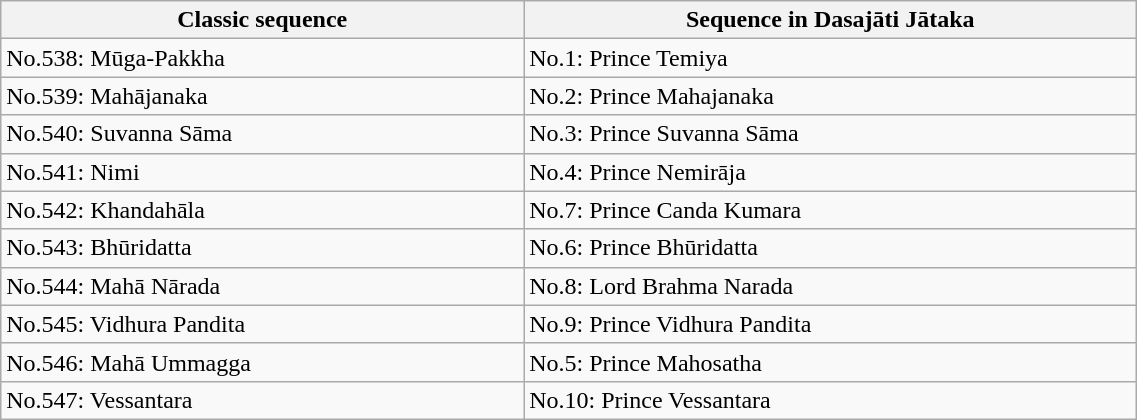<table class="wikitable" width="60%">
<tr>
<th>Classic sequence</th>
<th>Sequence in Dasajāti Jātaka</th>
</tr>
<tr>
<td>No.538: Mūga-Pakkha</td>
<td>No.1: Prince Temiya</td>
</tr>
<tr>
<td>No.539: Mahājanaka</td>
<td>No.2: Prince Mahajanaka</td>
</tr>
<tr>
<td>No.540: Suvanna Sāma</td>
<td>No.3: Prince Suvanna Sāma</td>
</tr>
<tr>
<td>No.541: Nimi</td>
<td>No.4: Prince Nemirāja</td>
</tr>
<tr>
<td>No.542: Khandahāla</td>
<td>No.7: Prince Canda Kumara</td>
</tr>
<tr>
<td>No.543: Bhūridatta</td>
<td>No.6: Prince Bhūridatta</td>
</tr>
<tr>
<td>No.544: Mahā Nārada</td>
<td>No.8: Lord Brahma Narada</td>
</tr>
<tr>
<td>No.545: Vidhura Pandita</td>
<td>No.9: Prince Vidhura Pandita</td>
</tr>
<tr>
<td>No.546: Mahā Ummagga</td>
<td>No.5: Prince Mahosatha</td>
</tr>
<tr>
<td>No.547: Vessantara</td>
<td>No.10: Prince Vessantara</td>
</tr>
</table>
